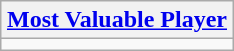<table class=wikitable style="text-align:center; margin:auto">
<tr>
<th><a href='#'>Most Valuable Player</a></th>
</tr>
<tr>
<td></td>
</tr>
</table>
